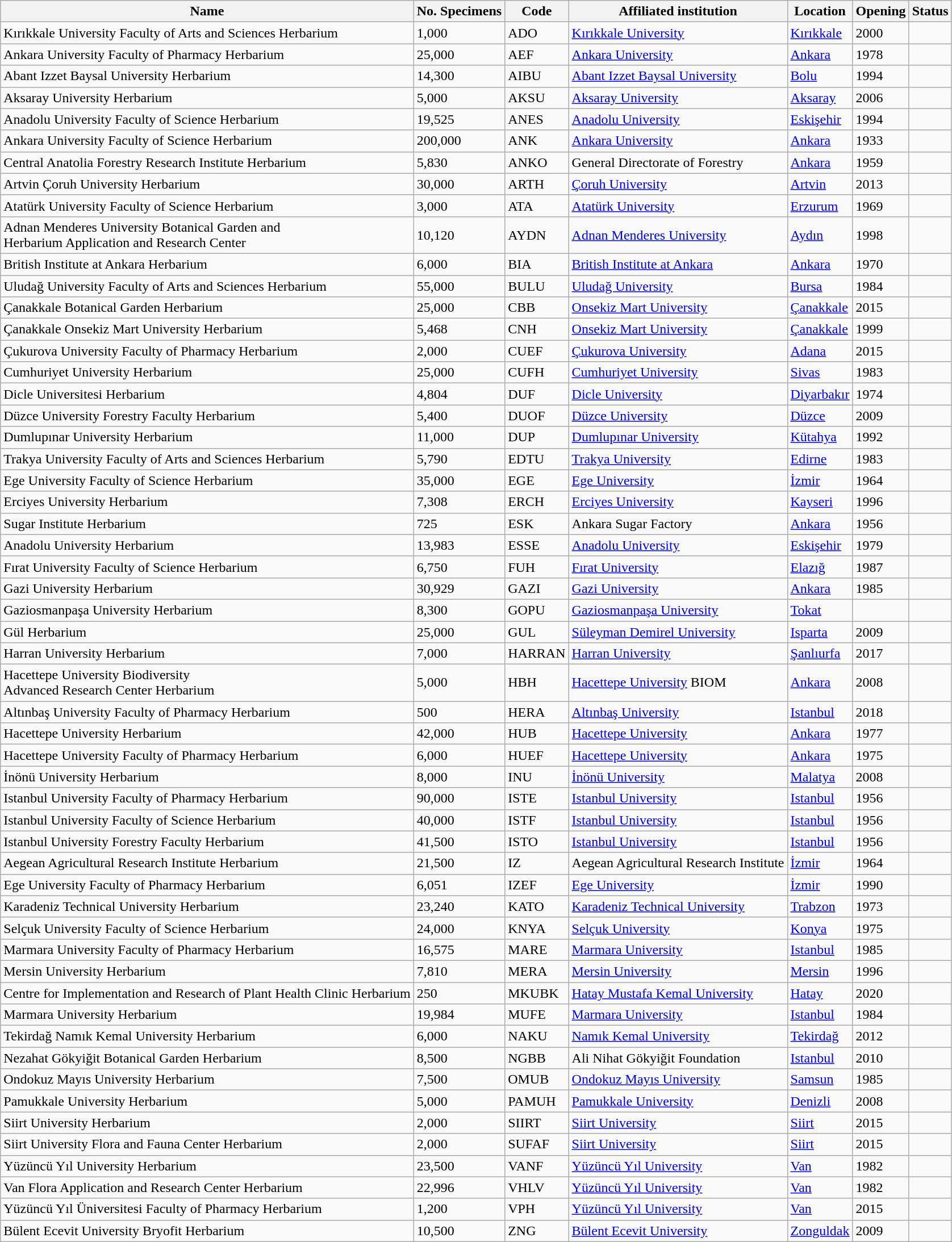<table class="wikitable sortable">
<tr>
<th>Name</th>
<th>No. Specimens</th>
<th>Code</th>
<th>Affiliated institution</th>
<th>Location</th>
<th>Opening</th>
<th>Status</th>
</tr>
<tr>
<td>Kırıkkale University Faculty of Arts and Sciences Herbarium</td>
<td>1,000</td>
<td>ADO</td>
<td><a href='#'>Kırıkkale University</a></td>
<td><a href='#'>Kırıkkale</a></td>
<td>2000</td>
<td></td>
</tr>
<tr>
<td>Ankara University Faculty of Pharmacy Herbarium</td>
<td>25,000</td>
<td>AEF</td>
<td><a href='#'>Ankara University</a></td>
<td><a href='#'>Ankara</a></td>
<td>1978</td>
<td></td>
</tr>
<tr>
<td>Abant Izzet Baysal University Herbarium</td>
<td>14,300</td>
<td>AIBU</td>
<td><a href='#'>Abant Izzet Baysal University</a></td>
<td><a href='#'>Bolu</a></td>
<td>1994</td>
<td></td>
</tr>
<tr>
<td>Aksaray University Herbarium</td>
<td>5,000</td>
<td>AKSU</td>
<td><a href='#'>Aksaray University</a></td>
<td><a href='#'>Aksaray</a></td>
<td>2006</td>
<td></td>
</tr>
<tr>
<td>Anadolu University Faculty of Science Herbarium</td>
<td>19,525</td>
<td>ANES</td>
<td><a href='#'>Anadolu University</a></td>
<td><a href='#'>Eskişehir</a></td>
<td>1994</td>
<td></td>
</tr>
<tr>
<td>Ankara University Faculty of Science Herbarium</td>
<td>200,000</td>
<td>ANK</td>
<td><a href='#'>Ankara University</a></td>
<td><a href='#'>Ankara</a></td>
<td>1933</td>
<td></td>
</tr>
<tr>
<td>Central Anatolia Forestry Research Institute Herbarium</td>
<td>5,830</td>
<td>ANKO</td>
<td>General Directorate of Forestry</td>
<td><a href='#'>Ankara</a></td>
<td>1959</td>
<td></td>
</tr>
<tr>
<td>Artvin Çoruh University Herbarium</td>
<td>30,000</td>
<td>ARTH</td>
<td><a href='#'>Çoruh University</a></td>
<td><a href='#'>Artvin</a></td>
<td>2013</td>
<td></td>
</tr>
<tr>
<td>Atatürk University Faculty of Science Herbarium</td>
<td>3,000</td>
<td>ATA</td>
<td><a href='#'>Atatürk University</a></td>
<td><a href='#'>Erzurum</a></td>
<td>1969</td>
<td></td>
</tr>
<tr>
<td>Adnan Menderes University Botanical Garden and <br> Herbarium Application and Research Center</td>
<td>10,120</td>
<td>AYDN</td>
<td><a href='#'>Adnan Menderes University</a></td>
<td><a href='#'>Aydın</a></td>
<td>1998</td>
<td></td>
</tr>
<tr>
<td>British Institute at Ankara Herbarium</td>
<td>6,000</td>
<td>BIA</td>
<td><a href='#'>British Institute at Ankara</a></td>
<td><a href='#'>Ankara</a></td>
<td>1970</td>
<td></td>
</tr>
<tr>
<td>Uludağ University Faculty of Arts and Sciences Herbarium</td>
<td>55,000</td>
<td>BULU</td>
<td><a href='#'>Uludağ University</a></td>
<td><a href='#'>Bursa</a></td>
<td>1984</td>
<td></td>
</tr>
<tr>
<td>Çanakkale Botanical Garden Herbarium</td>
<td>25,000</td>
<td>CBB</td>
<td><a href='#'>Onsekiz Mart University</a></td>
<td><a href='#'>Çanakkale</a></td>
<td>2015</td>
<td></td>
</tr>
<tr>
<td>Çanakkale Onsekiz Mart University Herbarium</td>
<td>5,468</td>
<td>CNH</td>
<td><a href='#'>Onsekiz Mart University</a></td>
<td><a href='#'>Çanakkale</a></td>
<td>1999</td>
<td></td>
</tr>
<tr>
<td>Çukurova University Faculty of Pharmacy Herbarium</td>
<td>2,000</td>
<td>CUEF</td>
<td><a href='#'>Çukurova University</a></td>
<td><a href='#'>Adana</a></td>
<td>2015</td>
<td></td>
</tr>
<tr>
<td>Cumhuriyet University Herbarium</td>
<td>25,000</td>
<td>CUFH</td>
<td><a href='#'>Cumhuriyet University</a></td>
<td><a href='#'>Sivas</a></td>
<td>1983</td>
<td></td>
</tr>
<tr>
<td>Dicle Universitesi Herbarium</td>
<td>4,804</td>
<td>DUF</td>
<td><a href='#'>Dicle University</a></td>
<td><a href='#'>Diyarbakır</a></td>
<td>1974</td>
<td></td>
</tr>
<tr>
<td>Düzce University Forestry Faculty Herbarium</td>
<td>5,400</td>
<td>DUOF</td>
<td><a href='#'>Düzce University</a></td>
<td><a href='#'>Düzce</a></td>
<td>2009</td>
<td></td>
</tr>
<tr>
<td>Dumlupınar University Herbarium</td>
<td>11,000</td>
<td>DUP</td>
<td><a href='#'>Dumlupınar University</a></td>
<td><a href='#'>Kütahya</a></td>
<td>1992</td>
<td></td>
</tr>
<tr>
<td>Trakya University Faculty of Arts and Sciences Herbarium</td>
<td>5,790</td>
<td>EDTU</td>
<td><a href='#'>Trakya University</a></td>
<td><a href='#'>Edirne</a></td>
<td>1983</td>
<td></td>
</tr>
<tr>
<td>Ege University Faculty of Science Herbarium</td>
<td>35,000</td>
<td>EGE</td>
<td><a href='#'>Ege University</a></td>
<td><a href='#'>İzmir</a></td>
<td>1964</td>
<td></td>
</tr>
<tr>
<td>Erciyes University Herbarium</td>
<td>7,308</td>
<td>ERCH</td>
<td><a href='#'>Erciyes University</a></td>
<td><a href='#'>Kayseri</a></td>
<td>1996</td>
<td></td>
</tr>
<tr>
<td>Sugar Institute Herbarium</td>
<td>725</td>
<td>ESK</td>
<td>Ankara Sugar Factory</td>
<td><a href='#'>Ankara</a></td>
<td>1956</td>
<td></td>
</tr>
<tr>
<td>Anadolu University Herbarium</td>
<td>13,983</td>
<td>ESSE</td>
<td><a href='#'>Anadolu University</a></td>
<td><a href='#'>Eskişehir</a></td>
<td>1979</td>
<td></td>
</tr>
<tr>
<td>Fırat University Faculty of Science Herbarium</td>
<td>6,750</td>
<td>FUH</td>
<td><a href='#'>Fırat University</a></td>
<td><a href='#'>Elazığ</a></td>
<td>1987</td>
<td></td>
</tr>
<tr>
<td>Gazi University Herbarium</td>
<td>30,929</td>
<td>GAZI</td>
<td><a href='#'>Gazi University</a></td>
<td><a href='#'>Ankara</a></td>
<td>1985</td>
<td></td>
</tr>
<tr>
<td>Gaziosmanpaşa University Herbarium</td>
<td>8,300</td>
<td>GOPU</td>
<td><a href='#'>Gaziosmanpaşa University</a></td>
<td><a href='#'>Tokat</a></td>
<td></td>
<td></td>
</tr>
<tr>
<td>Gül Herbarium</td>
<td>25,000</td>
<td>GUL</td>
<td><a href='#'>Süleyman Demirel University</a></td>
<td><a href='#'>Isparta</a></td>
<td>2009</td>
<td></td>
</tr>
<tr>
<td>Harran University Herbarium</td>
<td>7,000</td>
<td>HARRAN</td>
<td><a href='#'>Harran University</a></td>
<td><a href='#'>Şanlıurfa</a></td>
<td>2017</td>
<td></td>
</tr>
<tr>
<td>Hacettepe University Biodiversity<br> Advanced Research Center Herbarium</td>
<td>5,000</td>
<td>HBH</td>
<td><a href='#'>Hacettepe University</a> BIOM</td>
<td><a href='#'>Ankara</a></td>
<td>2008</td>
<td></td>
</tr>
<tr>
<td>Altınbaş University Faculty of Pharmacy Herbarium</td>
<td>500</td>
<td>HERA</td>
<td><a href='#'>Altınbaş University</a></td>
<td><a href='#'>Istanbul</a></td>
<td>2018</td>
<td></td>
</tr>
<tr>
<td>Hacettepe University Herbarium</td>
<td>42,000</td>
<td>HUB</td>
<td><a href='#'>Hacettepe University</a></td>
<td><a href='#'>Ankara</a></td>
<td>1977</td>
<td></td>
</tr>
<tr>
<td>Hacettepe University Faculty of Pharmacy Herbarium</td>
<td>6,000</td>
<td>HUEF</td>
<td><a href='#'>Hacettepe University</a></td>
<td><a href='#'>Ankara</a></td>
<td>1975</td>
<td></td>
</tr>
<tr>
<td>İnönü University Herbarium</td>
<td>8,000</td>
<td>INU</td>
<td><a href='#'>İnönü University</a></td>
<td><a href='#'>Malatya</a></td>
<td>2008</td>
<td></td>
</tr>
<tr>
<td>Istanbul University Faculty of Pharmacy Herbarium</td>
<td>90,000</td>
<td>ISTE</td>
<td><a href='#'>Istanbul University</a></td>
<td><a href='#'>Istanbul</a></td>
<td>1956</td>
<td></td>
</tr>
<tr>
<td>Istanbul University Faculty of Science Herbarium</td>
<td>40,000</td>
<td>ISTF</td>
<td><a href='#'>Istanbul University</a></td>
<td><a href='#'>Istanbul</a></td>
<td>1956</td>
<td></td>
</tr>
<tr>
<td>Istanbul University Forestry Faculty Herbarium</td>
<td>41,500</td>
<td>ISTO</td>
<td><a href='#'>Istanbul University</a></td>
<td><a href='#'>Istanbul</a></td>
<td>1956</td>
<td></td>
</tr>
<tr>
<td>Aegean Agricultural Research Institute Herbarium</td>
<td>21,500</td>
<td>IZ</td>
<td>Aegean Agricultural Research Institute</td>
<td><a href='#'>İzmir</a></td>
<td>1964</td>
<td></td>
</tr>
<tr>
<td>Ege University Faculty of Pharmacy Herbarium</td>
<td>6,051</td>
<td>IZEF</td>
<td><a href='#'>Ege University</a></td>
<td><a href='#'>İzmir</a></td>
<td>1990</td>
<td></td>
</tr>
<tr>
<td>Karadeniz Technical University Herbarium</td>
<td>23,240</td>
<td>KATO</td>
<td><a href='#'>Karadeniz Technical University</a></td>
<td><a href='#'>Trabzon</a></td>
<td>1973</td>
<td></td>
</tr>
<tr>
<td>Selçuk University Faculty of Science Herbarium</td>
<td>24,000</td>
<td>KNYA</td>
<td><a href='#'>Selçuk University</a></td>
<td><a href='#'>Konya</a></td>
<td>1975</td>
<td></td>
</tr>
<tr>
<td>Marmara University Faculty of Pharmacy Herbarium</td>
<td>16,575</td>
<td>MARE</td>
<td><a href='#'>Marmara University</a></td>
<td><a href='#'>Istanbul</a></td>
<td>1985</td>
<td></td>
</tr>
<tr>
<td>Mersin University Herbarium</td>
<td>7,810</td>
<td>MERA</td>
<td><a href='#'>Mersin University</a></td>
<td><a href='#'>Mersin</a></td>
<td>1996</td>
<td></td>
</tr>
<tr>
<td>Centre for Implementation and Research of Plant Health Clinic Herbarium</td>
<td>250</td>
<td>MKUBK</td>
<td><a href='#'>Hatay Mustafa Kemal University</a></td>
<td><a href='#'>Hatay</a></td>
<td>2020</td>
<td></td>
</tr>
<tr>
<td>Marmara University Herbarium</td>
<td>19,984</td>
<td>MUFE</td>
<td><a href='#'>Marmara University</a></td>
<td><a href='#'>Istanbul</a></td>
<td>1984</td>
<td></td>
</tr>
<tr>
<td>Tekirdağ Namık Kemal University Herbarium</td>
<td>6,000</td>
<td>NAKU</td>
<td><a href='#'>Namık Kemal University</a></td>
<td><a href='#'>Tekirdağ</a></td>
<td>2012</td>
<td></td>
</tr>
<tr>
<td>Nezahat Gökyiğit Botanical Garden Herbarium</td>
<td>8,500</td>
<td>NGBB</td>
<td>Ali Nihat Gökyiğit Foundation</td>
<td><a href='#'>Istanbul</a></td>
<td>2010</td>
<td></td>
</tr>
<tr>
<td>Ondokuz Mayıs University Herbarium</td>
<td>7,500</td>
<td>OMUB</td>
<td><a href='#'>Ondokuz Mayıs University</a></td>
<td><a href='#'>Samsun</a></td>
<td>1985</td>
<td></td>
</tr>
<tr>
<td>Pamukkale University Herbarium</td>
<td>5,000</td>
<td>PAMUH</td>
<td><a href='#'>Pamukkale University</a></td>
<td><a href='#'>Denizli</a></td>
<td>2008</td>
<td></td>
</tr>
<tr>
<td>Siirt University Herbarium</td>
<td>2,000</td>
<td>SIIRT</td>
<td><a href='#'>Siirt University</a></td>
<td><a href='#'>Siirt</a></td>
<td>2015</td>
<td></td>
</tr>
<tr>
<td>Siirt University Flora and Fauna Center Herbarium</td>
<td>2,000</td>
<td>SUFAF</td>
<td><a href='#'>Siirt University</a></td>
<td><a href='#'>Siirt</a></td>
<td>2015</td>
<td></td>
</tr>
<tr>
<td>Yüzüncü Yıl University Herbarium</td>
<td>23,500</td>
<td>VANF</td>
<td><a href='#'>Yüzüncü Yıl University</a></td>
<td><a href='#'>Van</a></td>
<td>1982</td>
<td></td>
</tr>
<tr>
<td>Van Flora Application and Research Center Herbarium</td>
<td>22,996</td>
<td>VHLV</td>
<td><a href='#'>Yüzüncü Yıl University</a></td>
<td><a href='#'>Van</a></td>
<td>1982</td>
<td></td>
</tr>
<tr>
<td>Yüzüncü Yıl Üniversitesi Faculty of Pharmacy Herbarium</td>
<td>1,200</td>
<td>VPH</td>
<td><a href='#'>Yüzüncü Yıl University</a></td>
<td><a href='#'>Van</a></td>
<td>2015</td>
<td></td>
</tr>
<tr>
<td>Bülent Ecevit University Bryofit Herbarium</td>
<td>10,500</td>
<td>ZNG</td>
<td><a href='#'>Bülent Ecevit University</a></td>
<td><a href='#'>Zonguldak</a></td>
<td>2009</td>
<td></td>
</tr>
</table>
